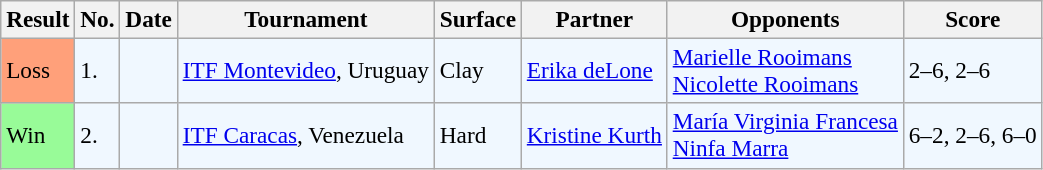<table class="sortable wikitable" style=font-size:97%>
<tr>
<th>Result</th>
<th>No.</th>
<th>Date</th>
<th>Tournament</th>
<th>Surface</th>
<th>Partner</th>
<th>Opponents</th>
<th>Score</th>
</tr>
<tr style="background:#f0f8ff;">
<td style="background:#ffa07a;">Loss</td>
<td>1.</td>
<td></td>
<td><a href='#'>ITF Montevideo</a>, Uruguay</td>
<td>Clay</td>
<td> <a href='#'>Erika deLone</a></td>
<td> <a href='#'>Marielle Rooimans</a> <br>  <a href='#'>Nicolette Rooimans</a></td>
<td>2–6, 2–6</td>
</tr>
<tr style="background:#f0f8ff;">
<td style="background:#98fb98;">Win</td>
<td>2.</td>
<td></td>
<td><a href='#'>ITF Caracas</a>, Venezuela</td>
<td>Hard</td>
<td> <a href='#'>Kristine Kurth</a></td>
<td> <a href='#'>María Virginia Francesa</a> <br>  <a href='#'>Ninfa Marra</a></td>
<td>6–2, 2–6, 6–0</td>
</tr>
</table>
